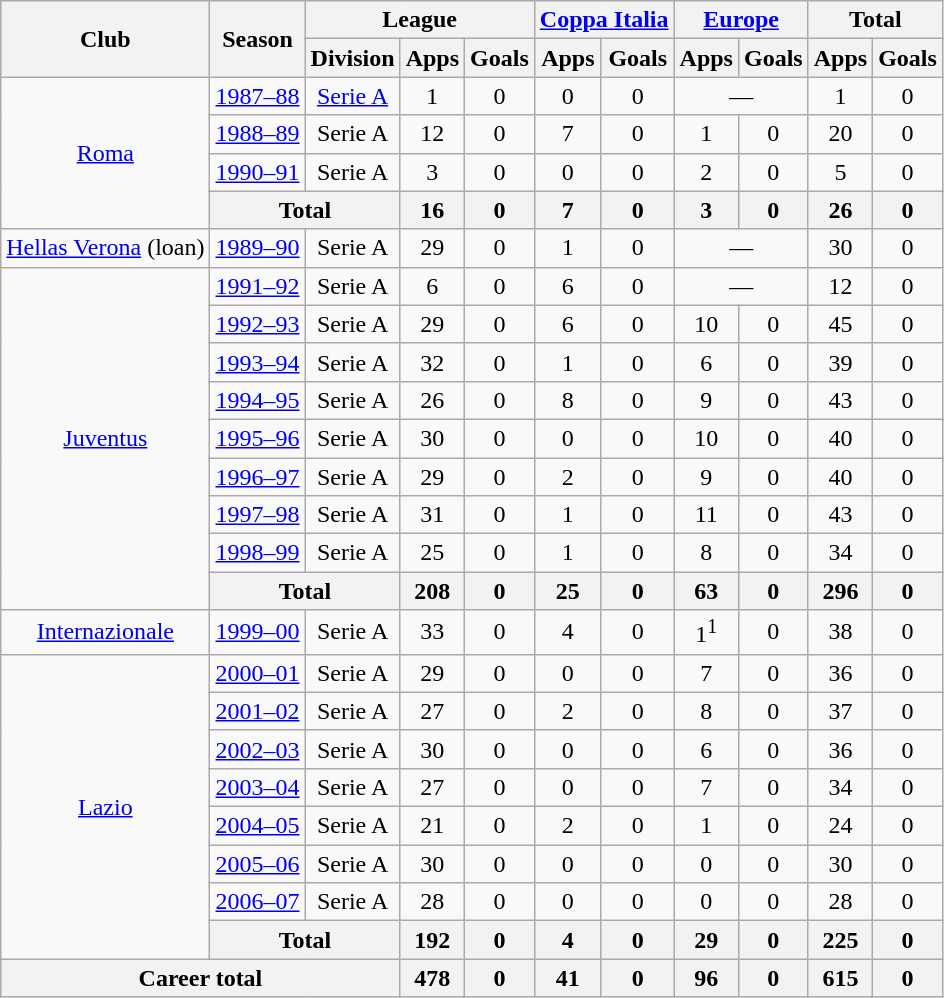<table class="wikitable" style="text-align:center">
<tr>
<th rowspan="2">Club</th>
<th rowspan="2">Season</th>
<th colspan="3">League</th>
<th colspan="2"><a href='#'>Coppa Italia</a></th>
<th colspan="2"><a href='#'>Europe</a></th>
<th colspan="2">Total</th>
</tr>
<tr>
<th>Division</th>
<th>Apps</th>
<th>Goals</th>
<th>Apps</th>
<th>Goals</th>
<th>Apps</th>
<th>Goals</th>
<th>Apps</th>
<th>Goals</th>
</tr>
<tr>
<td rowspan="4"><a href='#'>Roma</a></td>
<td><a href='#'>1987–88</a></td>
<td><a href='#'>Serie A</a></td>
<td>1</td>
<td>0</td>
<td>0</td>
<td>0</td>
<td colspan="2">—</td>
<td>1</td>
<td>0</td>
</tr>
<tr>
<td><a href='#'>1988–89</a></td>
<td>Serie A</td>
<td>12</td>
<td>0</td>
<td>7</td>
<td>0</td>
<td>1</td>
<td>0</td>
<td>20</td>
<td>0</td>
</tr>
<tr>
<td><a href='#'>1990–91</a></td>
<td>Serie A</td>
<td>3</td>
<td>0</td>
<td>0</td>
<td>0</td>
<td>2</td>
<td>0</td>
<td>5</td>
<td>0</td>
</tr>
<tr>
<th colspan="2">Total</th>
<th>16</th>
<th>0</th>
<th>7</th>
<th>0</th>
<th>3</th>
<th>0</th>
<th>26</th>
<th>0</th>
</tr>
<tr>
<td><a href='#'>Hellas Verona</a> (loan)</td>
<td><a href='#'>1989–90</a></td>
<td>Serie A</td>
<td>29</td>
<td>0</td>
<td>1</td>
<td>0</td>
<td colspan="2">—</td>
<td>30</td>
<td>0</td>
</tr>
<tr>
<td rowspan="9"><a href='#'>Juventus</a></td>
<td><a href='#'>1991–92</a></td>
<td>Serie A</td>
<td>6</td>
<td>0</td>
<td>6</td>
<td>0</td>
<td colspan="2">—</td>
<td>12</td>
<td>0</td>
</tr>
<tr>
<td><a href='#'>1992–93</a></td>
<td>Serie A</td>
<td>29</td>
<td>0</td>
<td>6</td>
<td>0</td>
<td>10</td>
<td>0</td>
<td>45</td>
<td>0</td>
</tr>
<tr>
<td><a href='#'>1993–94</a></td>
<td>Serie A</td>
<td>32</td>
<td>0</td>
<td>1</td>
<td>0</td>
<td>6</td>
<td>0</td>
<td>39</td>
<td>0</td>
</tr>
<tr>
<td><a href='#'>1994–95</a></td>
<td>Serie A</td>
<td>26</td>
<td>0</td>
<td>8</td>
<td>0</td>
<td>9</td>
<td>0</td>
<td>43</td>
<td>0</td>
</tr>
<tr>
<td><a href='#'>1995–96</a></td>
<td>Serie A</td>
<td>30</td>
<td>0</td>
<td>0</td>
<td>0</td>
<td>10</td>
<td>0</td>
<td>40</td>
<td>0</td>
</tr>
<tr>
<td><a href='#'>1996–97</a></td>
<td>Serie A</td>
<td>29</td>
<td>0</td>
<td>2</td>
<td>0</td>
<td>9</td>
<td>0</td>
<td>40</td>
<td>0</td>
</tr>
<tr>
<td><a href='#'>1997–98</a></td>
<td>Serie A</td>
<td>31</td>
<td>0</td>
<td>1</td>
<td>0</td>
<td>11</td>
<td>0</td>
<td>43</td>
<td>0</td>
</tr>
<tr>
<td><a href='#'>1998–99</a></td>
<td>Serie A</td>
<td>25</td>
<td>0</td>
<td>1</td>
<td>0</td>
<td>8</td>
<td>0</td>
<td>34</td>
<td>0</td>
</tr>
<tr>
<th colspan="2">Total</th>
<th>208</th>
<th>0</th>
<th>25</th>
<th>0</th>
<th>63</th>
<th>0</th>
<th>296</th>
<th>0</th>
</tr>
<tr>
<td><a href='#'>Internazionale</a></td>
<td><a href='#'>1999–00</a></td>
<td>Serie A</td>
<td>33</td>
<td>0</td>
<td>4</td>
<td>0</td>
<td>1<sup>1</sup></td>
<td>0</td>
<td>38</td>
<td>0</td>
</tr>
<tr>
<td rowspan="8"><a href='#'>Lazio</a></td>
<td><a href='#'>2000–01</a></td>
<td>Serie A</td>
<td>29</td>
<td>0</td>
<td>0</td>
<td>0</td>
<td>7</td>
<td>0</td>
<td>36</td>
<td>0</td>
</tr>
<tr>
<td><a href='#'>2001–02</a></td>
<td>Serie A</td>
<td>27</td>
<td>0</td>
<td>2</td>
<td>0</td>
<td>8</td>
<td>0</td>
<td>37</td>
<td>0</td>
</tr>
<tr>
<td><a href='#'>2002–03</a></td>
<td>Serie A</td>
<td>30</td>
<td>0</td>
<td>0</td>
<td>0</td>
<td>6</td>
<td>0</td>
<td>36</td>
<td>0</td>
</tr>
<tr>
<td><a href='#'>2003–04</a></td>
<td>Serie A</td>
<td>27</td>
<td>0</td>
<td>0</td>
<td>0</td>
<td>7</td>
<td>0</td>
<td>34</td>
<td>0</td>
</tr>
<tr>
<td><a href='#'>2004–05</a></td>
<td>Serie A</td>
<td>21</td>
<td>0</td>
<td>2</td>
<td>0</td>
<td>1</td>
<td>0</td>
<td>24</td>
<td>0</td>
</tr>
<tr>
<td><a href='#'>2005–06</a></td>
<td>Serie A</td>
<td>30</td>
<td>0</td>
<td>0</td>
<td>0</td>
<td>0</td>
<td>0</td>
<td>30</td>
<td>0</td>
</tr>
<tr>
<td><a href='#'>2006–07</a></td>
<td>Serie A</td>
<td>28</td>
<td>0</td>
<td>0</td>
<td>0</td>
<td>0</td>
<td>0</td>
<td>28</td>
<td>0</td>
</tr>
<tr>
<th colspan="2">Total</th>
<th>192</th>
<th>0</th>
<th>4</th>
<th>0</th>
<th>29</th>
<th>0</th>
<th>225</th>
<th>0</th>
</tr>
<tr>
<th colspan="3">Career total</th>
<th>478</th>
<th>0</th>
<th>41</th>
<th>0</th>
<th>96</th>
<th>0</th>
<th>615</th>
<th>0</th>
</tr>
</table>
